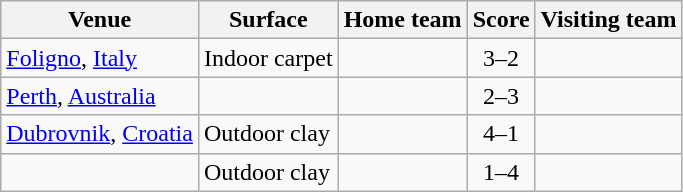<table class=wikitable style="border:1px solid #AAAAAA;">
<tr>
<th>Venue</th>
<th>Surface</th>
<th>Home team</th>
<th>Score</th>
<th>Visiting team</th>
</tr>
<tr>
<td><a href='#'>Foligno</a>, <a href='#'>Italy</a></td>
<td>Indoor carpet</td>
<td><strong></strong></td>
<td align="center">3–2</td>
<td></td>
</tr>
<tr>
<td><a href='#'>Perth</a>, <a href='#'>Australia</a></td>
<td></td>
<td></td>
<td align="center">2–3</td>
<td><strong></strong></td>
</tr>
<tr>
<td><a href='#'>Dubrovnik</a>, <a href='#'>Croatia</a></td>
<td>Outdoor clay</td>
<td><strong></strong></td>
<td align="center">4–1</td>
<td></td>
</tr>
<tr>
<td></td>
<td>Outdoor clay</td>
<td></td>
<td align="center">1–4</td>
<td></td>
</tr>
</table>
